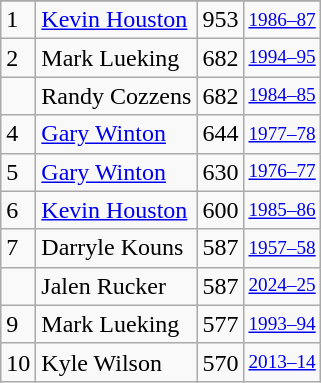<table class="wikitable">
<tr>
</tr>
<tr>
<td>1</td>
<td><a href='#'>Kevin Houston</a></td>
<td>953</td>
<td style="font-size:80%;"><a href='#'>1986–87</a></td>
</tr>
<tr>
<td>2</td>
<td>Mark Lueking</td>
<td>682</td>
<td style="font-size:80%;"><a href='#'>1994–95</a></td>
</tr>
<tr>
<td></td>
<td>Randy Cozzens</td>
<td>682</td>
<td style="font-size:80%;"><a href='#'>1984–85</a></td>
</tr>
<tr>
<td>4</td>
<td><a href='#'>Gary Winton</a></td>
<td>644</td>
<td style="font-size:80%;"><a href='#'>1977–78</a></td>
</tr>
<tr>
<td>5</td>
<td><a href='#'>Gary Winton</a></td>
<td>630</td>
<td style="font-size:80%;"><a href='#'>1976–77</a></td>
</tr>
<tr>
<td>6</td>
<td><a href='#'>Kevin Houston</a></td>
<td>600</td>
<td style="font-size:80%;"><a href='#'>1985–86</a></td>
</tr>
<tr>
<td>7</td>
<td>Darryle Kouns</td>
<td>587</td>
<td style="font-size:80%;"><a href='#'>1957–58</a></td>
</tr>
<tr>
<td></td>
<td>Jalen Rucker</td>
<td>587</td>
<td style="font-size:80%;"><a href='#'>2024–25</a></td>
</tr>
<tr>
<td>9</td>
<td>Mark Lueking</td>
<td>577</td>
<td style="font-size:80%;"><a href='#'>1993–94</a></td>
</tr>
<tr>
<td>10</td>
<td>Kyle Wilson</td>
<td>570</td>
<td style="font-size:80%;"><a href='#'>2013–14</a></td>
</tr>
</table>
